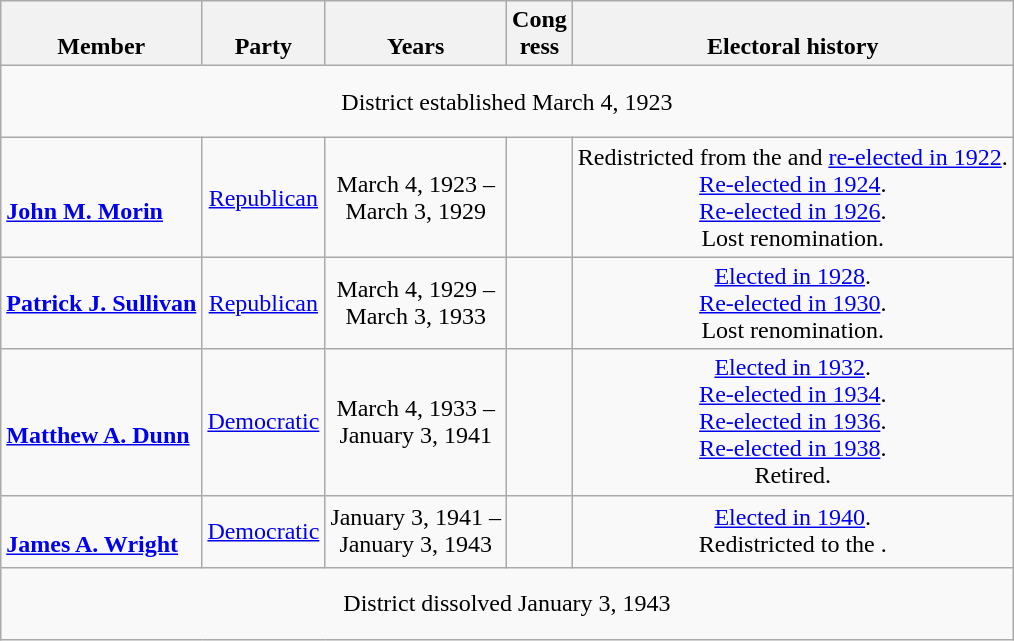<table class=wikitable style="text-align:center">
<tr valign=bottom>
<th>Member</th>
<th>Party</th>
<th>Years</th>
<th>Cong<br>ress</th>
<th>Electoral history</th>
</tr>
<tr style="height:3em">
<td colspan=5>District established March 4, 1923</td>
</tr>
<tr style="height:3em">
<td align=left><br><strong><a href='#'>John M. Morin</a></strong><br></td>
<td><a href='#'>Republican</a></td>
<td nowrap>March 4, 1923 –<br>March 3, 1929</td>
<td></td>
<td>Redistricted from the  and <a href='#'>re-elected in 1922</a>.<br><a href='#'>Re-elected in 1924</a>.<br><a href='#'>Re-elected in 1926</a>.<br>Lost renomination.</td>
</tr>
<tr style="height:3em">
<td align=left><strong><a href='#'>Patrick J. Sullivan</a></strong><br></td>
<td><a href='#'>Republican</a></td>
<td nowrap>March 4, 1929 –<br>March 3, 1933</td>
<td></td>
<td><a href='#'>Elected in 1928</a>.<br><a href='#'>Re-elected in 1930</a>.<br>Lost renomination.</td>
</tr>
<tr style="height:3em">
<td align=left><br><strong><a href='#'>Matthew A. Dunn</a></strong><br></td>
<td><a href='#'>Democratic</a></td>
<td nowrap>March 4, 1933 –<br>January 3, 1941</td>
<td></td>
<td><a href='#'>Elected in 1932</a>.<br><a href='#'>Re-elected in 1934</a>.<br><a href='#'>Re-elected in 1936</a>.<br><a href='#'>Re-elected in 1938</a>.<br>Retired.</td>
</tr>
<tr style="height:3em">
<td align=left><br> <strong><a href='#'>James A. Wright</a></strong><br></td>
<td><a href='#'>Democratic</a></td>
<td nowrap>January 3, 1941 –<br>January 3, 1943</td>
<td></td>
<td><a href='#'>Elected in 1940</a>.<br>Redistricted to the .</td>
</tr>
<tr style="height:3em">
<td colspan=5>District dissolved January 3, 1943</td>
</tr>
</table>
